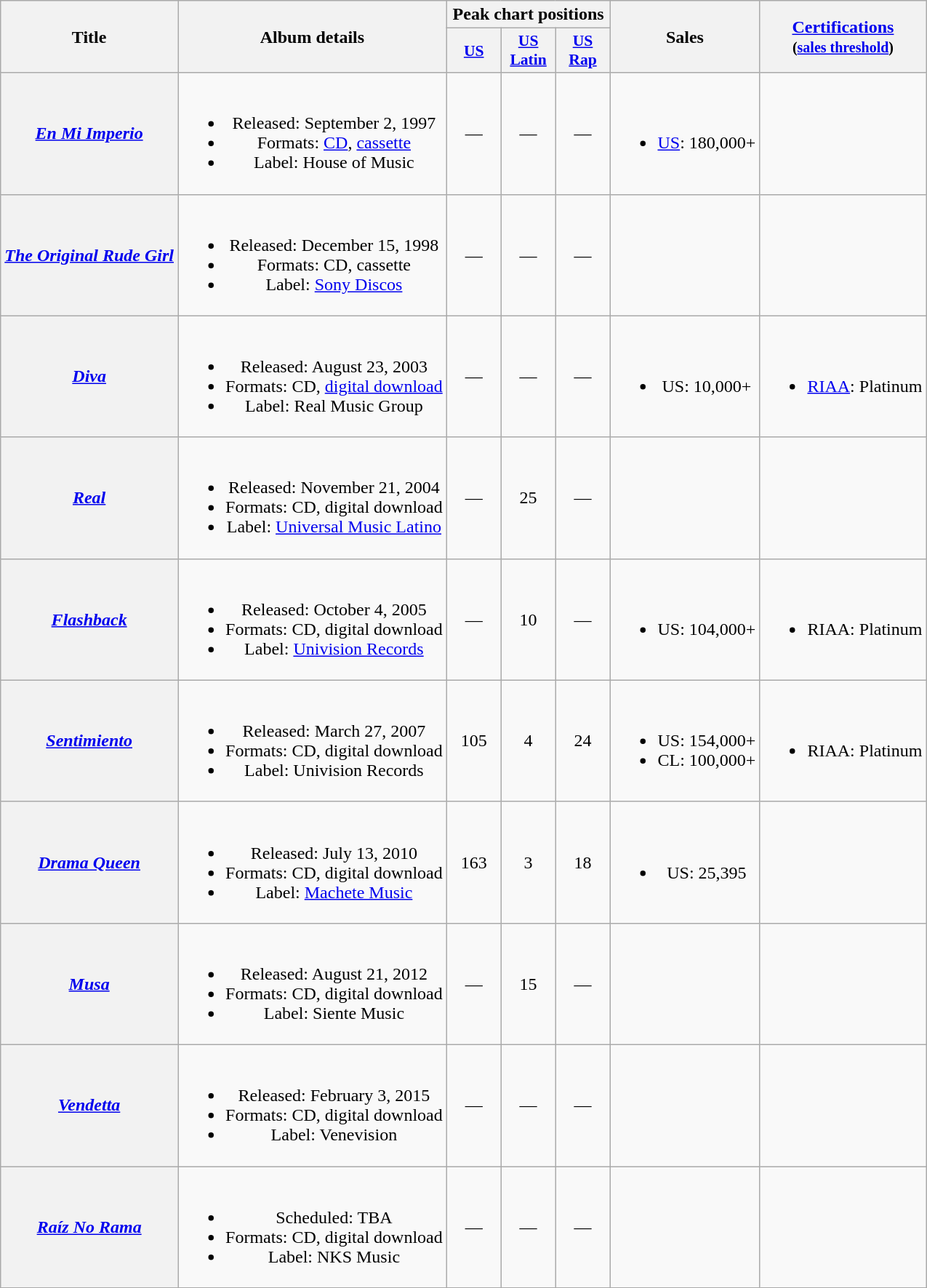<table class="wikitable plainrowheaders" style="text-align:center;">
<tr>
<th scope="col" rowspan="2">Title</th>
<th scope="col" rowspan="2">Album details</th>
<th scope="col" colspan="3">Peak chart positions</th>
<th scope="col" rowspan="2">Sales</th>
<th scope="col" rowspan="2"><a href='#'>Certifications</a><br><small>(<a href='#'>sales threshold</a>)</small></th>
</tr>
<tr>
<th style="width:3em;font-size:90%"><a href='#'>US</a><br></th>
<th style="width:3em;font-size:90%"><a href='#'>US<br>Latin</a><br></th>
<th style="width:3em;font-size:90%"><a href='#'>US<br>Rap</a><br></th>
</tr>
<tr>
<th scope="row"><em><a href='#'>En Mi Imperio</a></em></th>
<td><br><ul><li>Released: September 2, 1997</li><li>Formats: <a href='#'>CD</a>, <a href='#'>cassette</a></li><li>Label: House of Music</li></ul></td>
<td>—</td>
<td>—</td>
<td>—</td>
<td><br><ul><li><a href='#'>US</a>: 180,000+</li></ul></td>
<td></td>
</tr>
<tr>
<th scope="row"><em><a href='#'>The Original Rude Girl</a></em></th>
<td><br><ul><li>Released: December 15, 1998</li><li>Formats: CD, cassette</li><li>Label: <a href='#'>Sony Discos</a></li></ul></td>
<td>—</td>
<td>—</td>
<td>—</td>
<td></td>
<td></td>
</tr>
<tr>
<th scope="row"><em><a href='#'>Diva</a></em></th>
<td><br><ul><li>Released: August 23, 2003</li><li>Formats: CD, <a href='#'>digital download</a></li><li>Label: Real Music Group</li></ul></td>
<td>—</td>
<td>—</td>
<td>—</td>
<td><br><ul><li>US: 10,000+</li></ul></td>
<td><br><ul><li><a href='#'>RIAA</a>: Platinum </li></ul></td>
</tr>
<tr>
<th scope="row"><em><a href='#'>Real</a></em></th>
<td><br><ul><li>Released: November 21, 2004</li><li>Formats: CD, digital download</li><li>Label: <a href='#'>Universal Music Latino</a></li></ul></td>
<td>—</td>
<td>25</td>
<td>—</td>
<td></td>
<td></td>
</tr>
<tr>
<th scope="row"><em><a href='#'>Flashback</a></em></th>
<td><br><ul><li>Released: October 4, 2005</li><li>Formats: CD, digital download</li><li>Label: <a href='#'>Univision Records</a></li></ul></td>
<td>—</td>
<td>10</td>
<td>—</td>
<td><br><ul><li>US: 104,000+</li></ul></td>
<td><br><ul><li>RIAA: Platinum </li></ul></td>
</tr>
<tr>
<th scope="row"><em><a href='#'>Sentimiento</a></em></th>
<td><br><ul><li>Released: March 27, 2007</li><li>Formats: CD, digital download</li><li>Label: Univision Records</li></ul></td>
<td>105</td>
<td>4</td>
<td>24</td>
<td><br><ul><li>US: 154,000+</li><li>CL: 100,000+</li></ul></td>
<td><br><ul><li>RIAA: Platinum </li></ul></td>
</tr>
<tr>
<th scope="row"><em><a href='#'>Drama Queen</a></em></th>
<td><br><ul><li>Released: July 13, 2010</li><li>Formats: CD, digital download</li><li>Label: <a href='#'>Machete Music</a></li></ul></td>
<td>163</td>
<td>3</td>
<td>18</td>
<td><br><ul><li>US: 25,395</li></ul></td>
<td></td>
</tr>
<tr>
<th scope="row"><em><a href='#'>Musa</a></em></th>
<td><br><ul><li>Released: August 21, 2012</li><li>Formats: CD, digital download</li><li>Label: Siente Music</li></ul></td>
<td>—</td>
<td>15</td>
<td>—</td>
<td></td>
<td></td>
</tr>
<tr>
<th scope="row"><em><a href='#'>Vendetta</a></em></th>
<td><br><ul><li>Released: February 3, 2015</li><li>Formats: CD, digital download</li><li>Label: Venevision</li></ul></td>
<td>—</td>
<td>—</td>
<td>—</td>
<td></td>
<td></td>
</tr>
<tr>
<th scope="row"><em><a href='#'>Raíz No Rama</a></em></th>
<td><br><ul><li>Scheduled: TBA</li><li>Formats: CD, digital download</li><li>Label: NKS Music</li></ul></td>
<td>—</td>
<td>—</td>
<td>—</td>
<td></td>
<td></td>
</tr>
</table>
